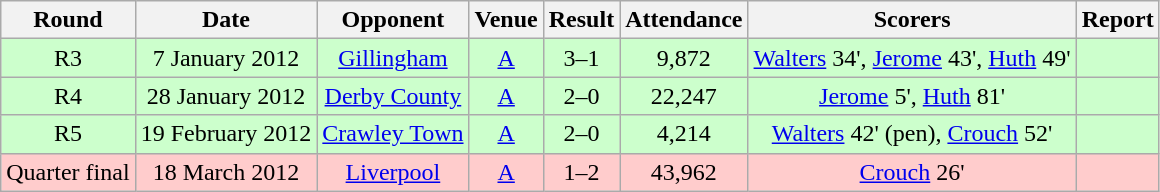<table class="wikitable" style="font-size:100%; text-align:center">
<tr>
<th>Round</th>
<th>Date</th>
<th>Opponent</th>
<th>Venue</th>
<th>Result</th>
<th>Attendance</th>
<th>Scorers</th>
<th>Report</th>
</tr>
<tr style="background-color: #CCFFCC;">
<td>R3</td>
<td>7 January 2012</td>
<td><a href='#'>Gillingham</a></td>
<td><a href='#'>A</a></td>
<td>3–1</td>
<td>9,872</td>
<td><a href='#'>Walters</a> 34', <a href='#'>Jerome</a> 43', <a href='#'>Huth</a> 49'</td>
<td></td>
</tr>
<tr style="background-color: #CCFFCC;">
<td>R4</td>
<td>28 January 2012</td>
<td><a href='#'>Derby County</a></td>
<td><a href='#'>A</a></td>
<td>2–0</td>
<td>22,247</td>
<td><a href='#'>Jerome</a> 5', <a href='#'>Huth</a> 81'</td>
<td></td>
</tr>
<tr style="background-color: #CCFFCC;">
<td>R5</td>
<td>19 February 2012</td>
<td><a href='#'>Crawley Town</a></td>
<td><a href='#'>A</a></td>
<td>2–0</td>
<td>4,214</td>
<td><a href='#'>Walters</a> 42' (pen), <a href='#'>Crouch</a> 52'</td>
<td></td>
</tr>
<tr style="background-color: #FFCCCC;">
<td>Quarter final</td>
<td>18 March 2012</td>
<td><a href='#'>Liverpool</a></td>
<td><a href='#'>A</a></td>
<td>1–2</td>
<td>43,962</td>
<td><a href='#'>Crouch</a> 26'</td>
<td></td>
</tr>
</table>
